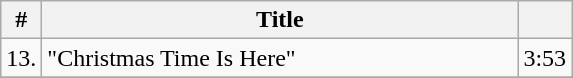<table class="wikitable">
<tr>
<th>#</th>
<th width="310">Title</th>
<th></th>
</tr>
<tr>
<td>13.</td>
<td>"Christmas Time Is Here"</td>
<td>3:53</td>
</tr>
<tr>
</tr>
</table>
